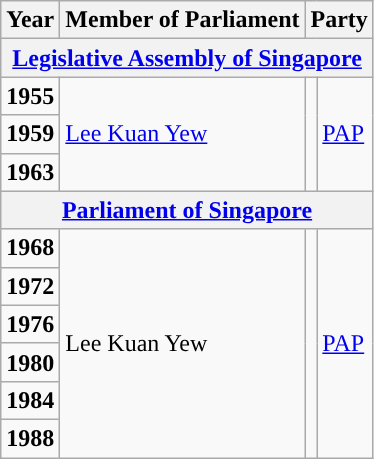<table class="wikitable">
<tr>
<th>Year</th>
<th>Member of Parliament</th>
<th colspan="2">Party</th>
</tr>
<tr>
<th colspan="4"><a href='#'>Legislative Assembly of Singapore</a></th>
</tr>
<tr>
<td><strong>1955</strong></td>
<td rowspan="3"><a href='#'>Lee Kuan Yew</a></td>
<td rowspan="3"></td>
<td rowspan="3"><a href='#'>PAP</a></td>
</tr>
<tr>
<td><strong>1959</strong></td>
</tr>
<tr>
<td><strong>1963</strong></td>
</tr>
<tr>
<th colspan="4"><a href='#'>Parliament of Singapore</a></th>
</tr>
<tr>
<td><strong>1968</strong></td>
<td rowspan="6">Lee Kuan Yew</td>
<td rowspan="6"></td>
<td rowspan="6"><a href='#'>PAP</a></td>
</tr>
<tr>
<td><strong>1972</strong></td>
</tr>
<tr>
<td><strong>1976</strong></td>
</tr>
<tr>
<td><strong>1980</strong></td>
</tr>
<tr>
<td><strong>1984</strong></td>
</tr>
<tr>
<td><strong>1988</strong></td>
</tr>
</table>
